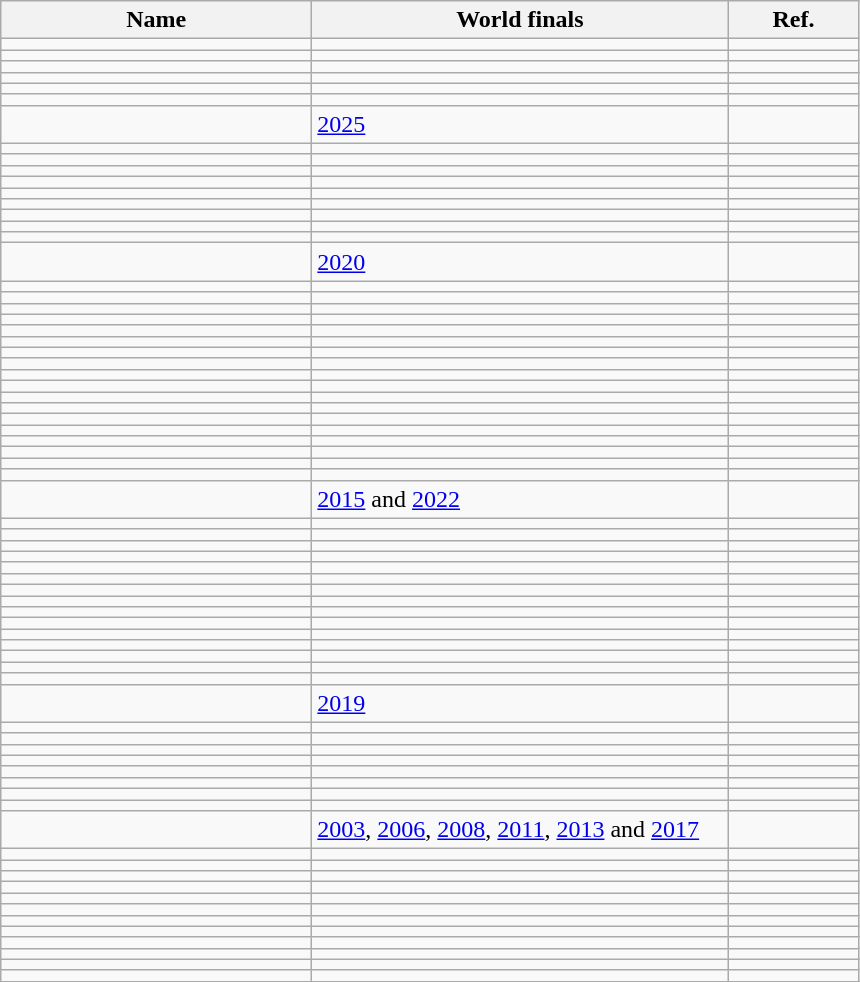<table class="wikitable sortable sticky-header">
<tr>
<th scope="col" style="width: 200px;">Name</th>
<th scope="col" style="width: 270px;">World finals</th>
<th scope="col" style="width: 80px;" class="unsortable">Ref.</th>
</tr>
<tr>
<td data-sort-value="Ahmed, Junaid"></td>
<td data-sort-value=9999></td>
<td></td>
</tr>
<tr>
<td data-sort-value="Almási, Gergő"></td>
<td data-sort-value=9999></td>
<td></td>
</tr>
<tr>
<td data-sort-value="Amberg, Erik"></td>
<td data-sort-value=9999></td>
<td></td>
</tr>
<tr>
<td data-sort-value="Barklam, Andrew"></td>
<td data-sort-value=9999></td>
<td></td>
</tr>
<tr>
<td data-sort-value="Beale, Mark"> </td>
<td data-sort-value=9999></td>
<td></td>
</tr>
<tr>
<td data-sort-value="Bell, Julian"></td>
<td data-sort-value=9999></td>
<td></td>
</tr>
<tr>
<td data-sort-value="Bozhilova, Desislava"></td>
<td data-sort-value=2025><a href='#'>2025</a></td>
<td></td>
</tr>
<tr>
<td data-sort-value="Camilleri, Terry"></td>
<td data-sort-value=9999></td>
<td></td>
</tr>
<tr>
<td data-sort-value="Chambers, James"></td>
<td data-sort-value=9999></td>
<td></td>
</tr>
<tr>
<td data-sort-value="Coniglio, Greg"></td>
<td data-sort-value=9999></td>
<td></td>
</tr>
<tr>
<td data-sort-value="Crișan, Alex"></td>
<td data-sort-value=9999></td>
<td></td>
</tr>
<tr>
<td data-sort-value="Dabrowski, Kevin"></td>
<td data-sort-value=9999></td>
<td></td>
</tr>
<tr>
<td data-sort-value="Dalgliesh, Robin"></td>
<td data-sort-value=9999></td>
<td></td>
</tr>
<tr>
<td data-sort-value="De Vos, Nico"></td>
<td data-sort-value=9999></td>
<td></td>
</tr>
<tr>
<td data-sort-value="Deng, Shihao"></td>
<td data-sort-value=9999></td>
<td></td>
</tr>
<tr>
<td data-sort-value="Eaton, Rod"> </td>
<td data-sort-value=9999></td>
<td></td>
</tr>
<tr>
<td data-sort-value="Eckardt, Marcel"></td>
<td data-sort-value=2020><a href='#'>2020</a></td>
<td></td>
</tr>
<tr>
<td data-sort-value="Erkkilä, Sami"></td>
<td data-sort-value=9999></td>
<td></td>
</tr>
<tr>
<td data-sort-value="Evans, Garry"></td>
<td data-sort-value=9999></td>
<td></td>
</tr>
<tr>
<td data-sort-value="Ford, David"></td>
<td data-sort-value=9999></td>
<td></td>
</tr>
<tr>
<td data-sort-value="Freitag, Markus"></td>
<td data-sort-value=9999></td>
<td></td>
</tr>
<tr>
<td data-sort-value="Gradinari, Natalia"></td>
<td data-sort-value=9999></td>
<td></td>
</tr>
<tr>
<td data-sort-value="Harry, Nick"></td>
<td data-sort-value=9999></td>
<td></td>
</tr>
<tr>
<td data-sort-value="Humphries, Colin"></td>
<td data-sort-value=9999></td>
<td></td>
</tr>
<tr>
<td data-sort-value="Ivanov, Hristo"></td>
<td data-sort-value=9999></td>
<td></td>
</tr>
<tr>
<td data-sort-value="Ivett, Kim"></td>
<td data-sort-value=9999></td>
<td></td>
</tr>
<tr>
<td data-sort-value="Jacob, Mark"></td>
<td data-sort-value=9999></td>
<td></td>
</tr>
<tr>
<td data-sort-value="Kanieska, Małgorzata"></td>
<td data-sort-value=9999></td>
<td></td>
</tr>
<tr>
<td data-sort-value="Kesseler, Maike"></td>
<td data-sort-value=9999></td>
<td></td>
</tr>
<tr>
<td data-sort-value="King, Mark"></td>
<td data-sort-value=9999></td>
<td></td>
</tr>
<tr>
<td data-sort-value="Kraatz, Luise"></td>
<td data-sort-value=9999></td>
<td></td>
</tr>
<tr>
<td data-sort-value="Lagowska, Marzena"></td>
<td data-sort-value=9999></td>
<td></td>
</tr>
<tr>
<td data-sort-value="Leddie, Nigel"></td>
<td data-sort-value=9999></td>
<td></td>
</tr>
<tr>
<td data-sort-value="Li, Peggy"></td>
<td data-sort-value=9999></td>
<td></td>
</tr>
<tr>
<td data-sort-value="Lyu, Xilin"></td>
<td data-sort-value=9999></td>
<td></td>
</tr>
<tr>
<td data-sort-value="Marteel, Olivier"></td>
<td data-sort-value=2022><a href='#'>2015</a> and <a href='#'>2022</a></td>
<td></td>
</tr>
<tr>
<td data-sort-value="Mason, Graham"></td>
<td data-sort-value=9999></td>
<td></td>
</tr>
<tr>
<td data-sort-value="Mathues, Rudy"></td>
<td data-sort-value=9999></td>
<td></td>
</tr>
<tr>
<td data-sort-value="Matusiak, Radosław"></td>
<td data-sort-value=9999></td>
<td></td>
</tr>
<tr>
<td data-sort-value="Moens, Hilde"></td>
<td data-sort-value=9999></td>
<td></td>
</tr>
<tr>
<td data-sort-value="Moors, Robin"></td>
<td data-sort-value=9999></td>
<td></td>
</tr>
<tr>
<td data-sort-value="Mueller, Thorsten"></td>
<td data-sort-value=9999></td>
<td></td>
</tr>
<tr>
<td data-sort-value="Ogburn, Peter"></td>
<td data-sort-value=9999></td>
<td></td>
</tr>
<tr>
<td data-sort-value="Olborski, Miłosz"></td>
<td data-sort-value=9999></td>
<td></td>
</tr>
<tr>
<td data-sort-value="Pellew, John"></td>
<td data-sort-value=9999></td>
<td></td>
</tr>
<tr>
<td data-sort-value="Pließnig, Erich"></td>
<td data-sort-value=9999></td>
<td></td>
</tr>
<tr>
<td data-sort-value="Poskočilová, Eva"></td>
<td data-sort-value=9999></td>
<td></td>
</tr>
<tr>
<td data-sort-value="Royce, Martyn"></td>
<td data-sort-value=9999></td>
<td></td>
</tr>
<tr>
<td data-sort-value="Santos, André"></td>
<td data-sort-value=9999></td>
<td></td>
</tr>
<tr>
<td data-sort-value="Scheers, Jan"></td>
<td data-sort-value=9999></td>
<td></td>
</tr>
<tr>
<td data-sort-value="Schmidt, Ingo"></td>
<td data-sort-value=9999></td>
<td></td>
</tr>
<tr>
<td data-sort-value="Scullion, Leo"></td>
<td data-sort-value=2019><a href='#'>2019</a></td>
<td></td>
</tr>
<tr>
<td data-sort-value="Sedmak, Marek"></td>
<td data-sort-value=9999></td>
<td></td>
</tr>
<tr>
<td data-sort-value="Spencer, Rob"></td>
<td data-sort-value=9999></td>
<td></td>
</tr>
<tr>
<td data-sort-value="Sułkowska, Monika"></td>
<td data-sort-value=9999></td>
<td></td>
</tr>
<tr>
<td data-sort-value="Sullivan-Bisset, Glen"></td>
<td data-sort-value=9999></td>
<td></td>
</tr>
<tr>
<td data-sort-value="Thomson, Agnieszka"></td>
<td data-sort-value=9999></td>
<td></td>
</tr>
<tr>
<td data-sort-value="Tournel, Bart"></td>
<td data-sort-value=9999></td>
<td></td>
</tr>
<tr>
<td data-sort-value="Tuzikava, Anastasiya"></td>
<td data-sort-value=9999></td>
<td></td>
</tr>
<tr>
<td data-sort-value="Velichkova, Proletina"> </td>
<td data-sort-value=9999></td>
<td></td>
</tr>
<tr>
<td data-sort-value="Verhaas, Jan"></td>
<td data-sort-value=2017><a href='#'>2003</a>, <a href='#'>2006</a>, <a href='#'>2008</a>, <a href='#'>2011</a>, <a href='#'>2013</a> and <a href='#'>2017</a></td>
<td></td>
</tr>
<tr>
<td data-sort-value="Wagstaff, Ian"></td>
<td data-sort-value=9999></td>
<td></td>
</tr>
<tr>
<td data-sort-value="Wang, Haitao"></td>
<td data-sort-value=9999></td>
<td></td>
</tr>
<tr>
<td data-sort-value="Wang, Wei"></td>
<td data-sort-value=9999></td>
<td></td>
</tr>
<tr>
<td data-sort-value="Whitby, Carl"></td>
<td data-sort-value=9999></td>
<td></td>
</tr>
<tr>
<td data-sort-value="Williams, Ben"></td>
<td data-sort-value=9999></td>
<td></td>
</tr>
<tr>
<td data-sort-value="Woollaston, Tatiana"></td>
<td data-sort-value=9999></td>
<td></td>
</tr>
<tr>
<td data-sort-value="Xie, Yixin"></td>
<td data-sort-value=9999></td>
<td></td>
</tr>
<tr>
<td data-sort-value="Yates, Andy"></td>
<td data-sort-value=9999></td>
<td></td>
</tr>
<tr>
<td data-sort-value="Zabłocki, Robert"></td>
<td data-sort-value=9999></td>
<td></td>
</tr>
<tr>
<td data-sort-value="Zhang, Tao"></td>
<td data-sort-value=9999></td>
<td></td>
</tr>
<tr>
<td data-sort-value="Zheng, Weili"></td>
<td data-sort-value=9999></td>
<td></td>
</tr>
<tr>
<td data-sort-value="Zhu, Ying"></td>
<td data-sort-value=9999></td>
<td></td>
</tr>
<tr>
</tr>
</table>
